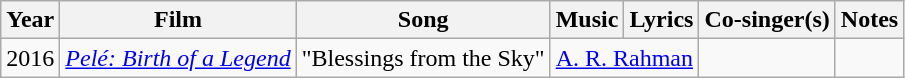<table class="wikitable">
<tr>
<th>Year</th>
<th>Film</th>
<th>Song</th>
<th>Music</th>
<th>Lyrics</th>
<th>Co-singer(s)</th>
<th>Notes</th>
</tr>
<tr>
<td>2016</td>
<td><em><a href='#'>Pelé: Birth of a Legend</a></em></td>
<td>"Blessings from the Sky"</td>
<td colspan="2"><a href='#'>A. R. Rahman</a></td>
<td></td>
<td></td>
</tr>
</table>
